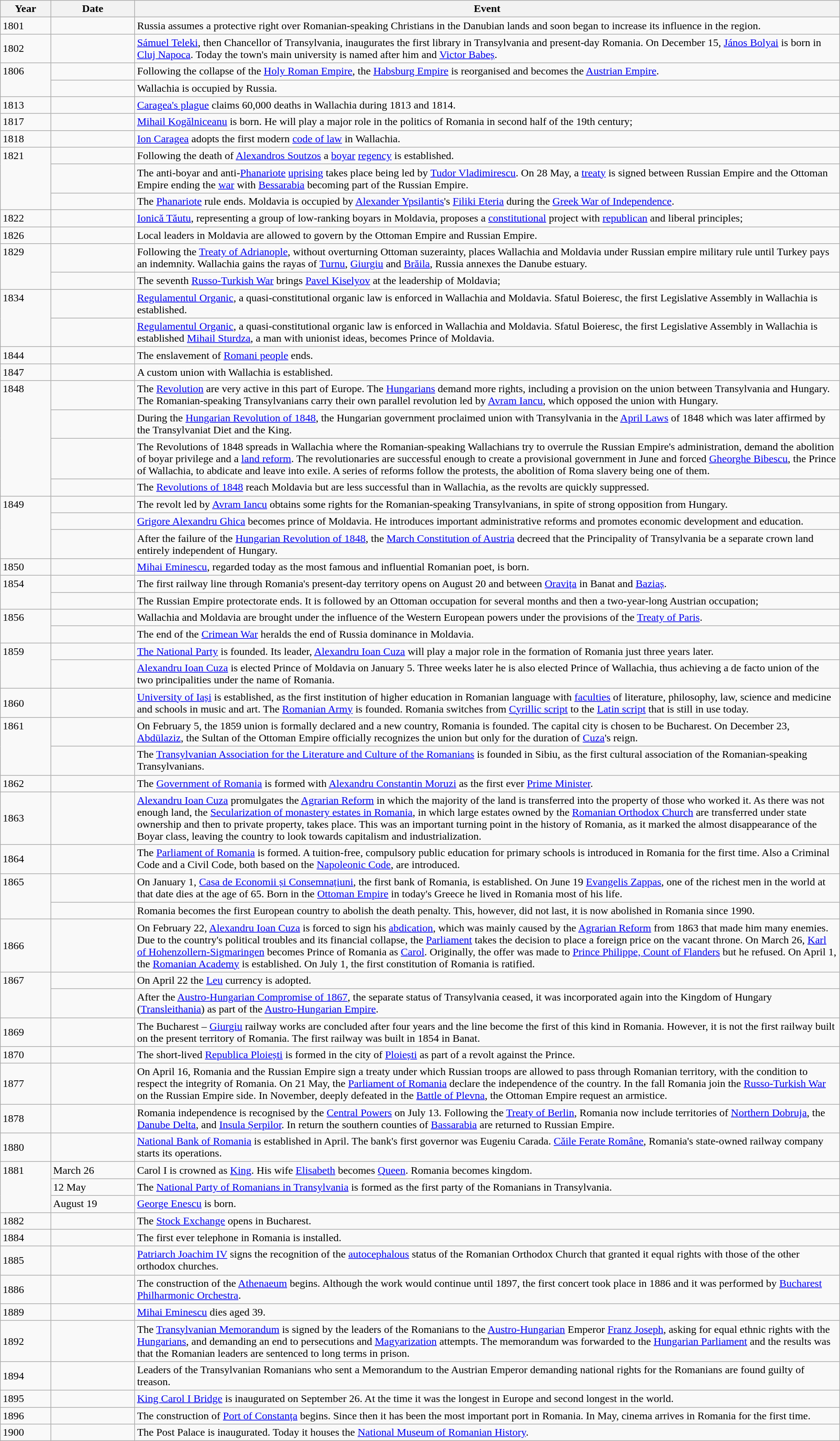<table class="wikitable" width="100%">
<tr>
<th style="width:6%">Year</th>
<th style="width:10%">Date</th>
<th>Event</th>
</tr>
<tr>
<td>1801</td>
<td></td>
<td>Russia assumes a protective right over Romanian-speaking Christians in the Danubian lands and soon began to increase its influence in the region.</td>
</tr>
<tr>
<td>1802</td>
<td></td>
<td><a href='#'>Sámuel Teleki</a>, then Chancellor of Transylvania, inaugurates the first library in Transylvania and present-day Romania. On December 15, <a href='#'>János Bolyai</a> is born in <a href='#'>Cluj Napoca</a>. Today the town's main university is named after him and <a href='#'>Victor Babeș</a>.</td>
</tr>
<tr>
<td rowspan="2" valign="top">1806</td>
<td></td>
<td>Following the collapse of the <a href='#'>Holy Roman Empire</a>, the <a href='#'>Habsburg Empire</a> is reorganised and becomes the <a href='#'>Austrian Empire</a>.</td>
</tr>
<tr>
<td></td>
<td>Wallachia is occupied by Russia.</td>
</tr>
<tr>
<td>1813</td>
<td></td>
<td><a href='#'>Caragea's plague</a> claims 60,000 deaths in Wallachia during 1813 and 1814.</td>
</tr>
<tr>
<td>1817</td>
<td></td>
<td><a href='#'>Mihail Kogălniceanu</a> is born. He will play a major role in the politics of Romania in second half of the 19th century;</td>
</tr>
<tr>
<td>1818</td>
<td></td>
<td><a href='#'>Ion Caragea</a> adopts the first modern <a href='#'>code of law</a> in Wallachia.</td>
</tr>
<tr>
<td rowspan="3" valign="top">1821</td>
<td></td>
<td>Following the death of <a href='#'>Alexandros Soutzos</a> a <a href='#'>boyar</a> <a href='#'>regency</a> is established.</td>
</tr>
<tr>
<td></td>
<td>The anti-boyar and anti-<a href='#'>Phanariote</a> <a href='#'>uprising</a> takes place being led by <a href='#'>Tudor Vladimirescu</a>. On 28 May, a <a href='#'>treaty</a> is signed between Russian Empire and the Ottoman Empire ending the <a href='#'>war</a> with <a href='#'>Bessarabia</a> becoming part of the Russian Empire.</td>
</tr>
<tr>
<td></td>
<td>The <a href='#'>Phanariote</a> rule ends. Moldavia is occupied by <a href='#'>Alexander Ypsilantis</a>'s <a href='#'>Filiki Eteria</a> during the <a href='#'>Greek War of Independence</a>.</td>
</tr>
<tr>
<td>1822</td>
<td></td>
<td><a href='#'>Ionică Tăutu</a>, representing a group of low-ranking boyars in Moldavia, proposes a <a href='#'>constitutional</a> project with <a href='#'>republican</a> and liberal principles;</td>
</tr>
<tr>
<td>1826</td>
<td></td>
<td>Local leaders in Moldavia are allowed to govern by the Ottoman Empire and Russian Empire.</td>
</tr>
<tr>
<td rowspan="2" valign="top">1829</td>
<td></td>
<td>Following the <a href='#'>Treaty of Adrianople</a>, without overturning Ottoman suzerainty, places Wallachia and Moldavia under Russian empire military rule until Turkey pays an indemnity. Wallachia gains the rayas of <a href='#'>Turnu</a>, <a href='#'>Giurgiu</a> and <a href='#'>Brăila</a>, Russia annexes the Danube estuary.</td>
</tr>
<tr>
<td></td>
<td>The seventh <a href='#'>Russo-Turkish War</a> brings <a href='#'>Pavel Kiselyov</a> at the leadership of Moldavia;</td>
</tr>
<tr>
<td rowspan="2" valign="top">1834</td>
<td></td>
<td><a href='#'>Regulamentul Organic</a>, a quasi-constitutional organic law is enforced in Wallachia and Moldavia. Sfatul Boieresc, the first Legislative Assembly in Wallachia is established.</td>
</tr>
<tr>
<td></td>
<td><a href='#'>Regulamentul Organic</a>, a quasi-constitutional organic law is enforced in Wallachia and Moldavia. Sfatul Boieresc, the first Legislative Assembly in Wallachia is established <a href='#'>Mihail Sturdza</a>, a man with unionist ideas, becomes Prince of Moldavia.</td>
</tr>
<tr>
<td>1844</td>
<td></td>
<td>The enslavement of <a href='#'>Romani people</a> ends.</td>
</tr>
<tr>
<td>1847</td>
<td></td>
<td>A custom union with Wallachia is established.</td>
</tr>
<tr>
<td rowspan="4" valign="top">1848</td>
<td></td>
<td>The <a href='#'>Revolution</a> are very active in this part of Europe. The <a href='#'>Hungarians</a> demand more rights, including a provision on the union between Transylvania and Hungary. The Romanian-speaking Transylvanians carry their own parallel revolution led by <a href='#'>Avram Iancu</a>, which opposed the union with Hungary.</td>
</tr>
<tr>
<td></td>
<td>During the <a href='#'>Hungarian Revolution of 1848</a>, the Hungarian government proclaimed union with Transylvania in the <a href='#'>April Laws</a> of 1848 which was later affirmed by the Transylvaniat Diet and the King.</td>
</tr>
<tr>
<td></td>
<td>The Revolutions of 1848 spreads in Wallachia where the Romanian-speaking Wallachians try to overrule the Russian Empire's administration, demand the abolition of boyar privilege and a <a href='#'>land reform</a>. The revolutionaries are successful enough to create a provisional government in June and forced <a href='#'>Gheorghe Bibescu</a>, the Prince of Wallachia, to abdicate and leave into exile. A series of reforms follow the protests, the abolition of Roma slavery being one of them.</td>
</tr>
<tr>
<td></td>
<td>The <a href='#'>Revolutions of 1848</a> reach Moldavia but are less successful than in Wallachia, as the revolts are quickly suppressed.</td>
</tr>
<tr>
<td rowspan="3" valign="top">1849</td>
<td></td>
<td>The revolt led by <a href='#'>Avram Iancu</a> obtains some rights for the Romanian-speaking Transylvanians, in spite of strong opposition from Hungary.</td>
</tr>
<tr>
<td></td>
<td><a href='#'>Grigore Alexandru Ghica</a> becomes prince of Moldavia. He introduces important administrative reforms and promotes economic development and education.</td>
</tr>
<tr>
<td></td>
<td>After the failure of the <a href='#'>Hungarian Revolution of 1848</a>, the <a href='#'>March Constitution of Austria</a> decreed that the Principality of Transylvania be a separate crown land entirely independent of Hungary.</td>
</tr>
<tr>
<td>1850</td>
<td></td>
<td><a href='#'>Mihai Eminescu</a>, regarded today as the most famous and influential Romanian poet, is born.</td>
</tr>
<tr>
<td rowspan="2" valign="top">1854</td>
<td></td>
<td>The first railway line through Romania's present-day territory opens on August 20 and between <a href='#'>Oravița</a> in Banat and <a href='#'>Baziaș</a>.</td>
</tr>
<tr>
<td></td>
<td>The Russian Empire protectorate ends. It is followed by an Ottoman occupation for several months and then a two-year-long Austrian occupation;</td>
</tr>
<tr>
<td rowspan="2" valign="top">1856</td>
<td></td>
<td>Wallachia and Moldavia are brought under the influence of the Western European powers under the provisions of the <a href='#'>Treaty of Paris</a>.</td>
</tr>
<tr>
<td></td>
<td>The end of the <a href='#'>Crimean War</a> heralds the end of Russia dominance in Moldavia.</td>
</tr>
<tr>
<td rowspan="2" valign="top">1859</td>
<td></td>
<td><a href='#'>The National Party</a> is founded. Its leader, <a href='#'>Alexandru Ioan Cuza</a> will play a major role in the formation of Romania just three years later.</td>
</tr>
<tr>
<td></td>
<td><a href='#'>Alexandru Ioan Cuza</a> is elected Prince of Moldavia on January 5. Three weeks later he is also elected Prince of Wallachia, thus achieving a de facto union of the two principalities under the name of Romania.</td>
</tr>
<tr>
<td>1860</td>
<td></td>
<td><a href='#'>University of Iași</a> is established, as the first institution of higher education in Romanian language with <a href='#'>faculties</a> of literature, philosophy, law, science and medicine and schools in music and art. The <a href='#'>Romanian Army</a> is founded. Romania switches from <a href='#'>Cyrillic script</a> to the <a href='#'>Latin script</a> that is still in use today.</td>
</tr>
<tr>
<td rowspan="2" valign="top">1861</td>
<td></td>
<td>On February 5, the 1859 union is formally declared and a new country, Romania is founded. The capital city is chosen to be Bucharest. On December 23, <a href='#'>Abdülaziz</a>, the Sultan of the Ottoman Empire officially recognizes the union but only for the duration of <a href='#'>Cuza</a>'s reign.</td>
</tr>
<tr>
<td></td>
<td>The <a href='#'>Transylvanian Association for the Literature and Culture of the Romanians</a> is founded in Sibiu, as the first cultural association of the Romanian-speaking Transylvanians.</td>
</tr>
<tr>
<td>1862</td>
<td></td>
<td>The <a href='#'>Government of Romania</a> is formed with <a href='#'>Alexandru Constantin Moruzi</a> as the first ever <a href='#'>Prime Minister</a>.</td>
</tr>
<tr>
<td>1863</td>
<td></td>
<td><a href='#'>Alexandru Ioan Cuza</a> promulgates the <a href='#'>Agrarian Reform</a> in which the majority of the land is transferred into the property of those who worked it. As there was not enough land, the <a href='#'>Secularization of monastery estates in Romania</a>, in which large estates owned by the <a href='#'>Romanian Orthodox Church</a> are transferred under state ownership and then to private property, takes place. This was an important turning point in the history of Romania, as it marked the almost disappearance of the Boyar class, leaving the country to look towards capitalism and industrialization.</td>
</tr>
<tr>
<td>1864</td>
<td></td>
<td>The <a href='#'>Parliament of Romania</a> is formed. A tuition-free, compulsory public education for primary schools is introduced in Romania for the first time. Also a Criminal Code and a Civil Code, both based on the <a href='#'>Napoleonic Code</a>, are introduced.</td>
</tr>
<tr>
<td rowspan="2" valign="top">1865</td>
<td></td>
<td>On January 1, <a href='#'>Casa de Economii și Consemnațiuni</a>, the first bank of Romania, is established. On June 19 <a href='#'>Evangelis Zappas</a>, one of the richest men in the world at that date dies at the age of 65. Born in the <a href='#'>Ottoman Empire</a> in today's Greece he lived in Romania most of his life.</td>
</tr>
<tr>
<td></td>
<td>Romania becomes the first European country to abolish the death penalty. This, however, did not last, it is now abolished in Romania since 1990.</td>
</tr>
<tr>
<td>1866</td>
<td></td>
<td>On February 22, <a href='#'>Alexandru Ioan Cuza</a> is forced to sign his <a href='#'>abdication</a>, which was mainly caused by the <a href='#'>Agrarian Reform</a> from 1863 that made him many enemies. Due to the country's political troubles and its financial collapse, the <a href='#'>Parliament</a> takes the decision to place a foreign price on the vacant throne. On March 26, <a href='#'>Karl of Hohenzollern-Sigmaringen</a> becomes Prince of Romania as <a href='#'>Carol</a>. Originally, the offer was made to <a href='#'>Prince Philippe, Count of Flanders</a> but he refused. On April 1, the <a href='#'>Romanian Academy</a> is established. On July 1, the first constitution of Romania is ratified.</td>
</tr>
<tr>
<td rowspan="2" valign="top">1867</td>
<td></td>
<td>On April 22 the <a href='#'>Leu</a> currency is adopted.</td>
</tr>
<tr>
<td></td>
<td>After the <a href='#'>Austro-Hungarian Compromise of 1867</a>, the separate status of Transylvania ceased, it was incorporated again into the Kingdom of Hungary (<a href='#'>Transleithania</a>) as part of the <a href='#'>Austro-Hungarian Empire</a>.</td>
</tr>
<tr>
<td>1869</td>
<td></td>
<td>The Bucharest – <a href='#'>Giurgiu</a> railway works are concluded after four years and the line become the first of this kind in Romania. However, it is not the first railway built on the present territory of Romania. The first railway was built in 1854 in Banat.</td>
</tr>
<tr>
<td>1870</td>
<td></td>
<td>The short-lived <a href='#'>Republica Ploiești</a> is formed in the city of <a href='#'>Ploiești</a> as part of a revolt against the Prince.</td>
</tr>
<tr>
<td>1877</td>
<td></td>
<td>On April 16, Romania and the Russian Empire sign a treaty under which Russian troops are allowed to pass through Romanian territory, with the condition to respect the integrity of Romania. On 21 May, the <a href='#'>Parliament of Romania</a> declare the independence of the country. In the fall Romania join the <a href='#'>Russo-Turkish War</a> on the Russian Empire side. In November, deeply defeated in the <a href='#'>Battle of Plevna</a>, the Ottoman Empire request an armistice.</td>
</tr>
<tr>
<td>1878</td>
<td></td>
<td>Romania independence is recognised by the <a href='#'>Central Powers</a> on July 13. Following the <a href='#'>Treaty of Berlin</a>, Romania now include territories of <a href='#'>Northern Dobruja</a>, the <a href='#'>Danube Delta</a>, and <a href='#'>Insula Șerpilor</a>. In return the southern counties of <a href='#'>Bassarabia</a> are returned to Russian Empire.</td>
</tr>
<tr>
<td>1880</td>
<td></td>
<td><a href='#'>National Bank of Romania</a> is established in April. The bank's first governor was Eugeniu Carada. <a href='#'>Căile Ferate Române</a>, Romania's state-owned railway company starts its operations.</td>
</tr>
<tr>
<td rowspan="3" valign="top">1881</td>
<td>March 26</td>
<td>Carol I is crowned as <a href='#'>King</a>. His wife <a href='#'>Elisabeth</a> becomes <a href='#'>Queen</a>. Romania becomes kingdom.</td>
</tr>
<tr>
<td>12 May</td>
<td>The <a href='#'>National Party of Romanians in Transylvania</a> is formed as the first party of the Romanians in Transylvania.</td>
</tr>
<tr>
<td>August 19</td>
<td><a href='#'>George Enescu</a> is born.</td>
</tr>
<tr>
<td>1882</td>
<td></td>
<td>The <a href='#'>Stock Exchange</a> opens in Bucharest.</td>
</tr>
<tr>
<td>1884</td>
<td></td>
<td>The first ever telephone in Romania is installed.</td>
</tr>
<tr>
<td>1885</td>
<td></td>
<td><a href='#'>Patriarch Joachim IV</a> signs the recognition of the <a href='#'>autocephalous</a> status of the Romanian Orthodox Church that granted it equal rights with those of the other orthodox churches.</td>
</tr>
<tr>
<td>1886</td>
<td></td>
<td>The construction of the <a href='#'>Athenaeum</a> begins. Although the work would continue until 1897, the first concert took place in 1886 and it was performed by <a href='#'>Bucharest Philharmonic Orchestra</a>.</td>
</tr>
<tr>
<td>1889</td>
<td></td>
<td><a href='#'>Mihai Eminescu</a> dies aged 39.</td>
</tr>
<tr>
<td>1892</td>
<td></td>
<td>The <a href='#'>Transylvanian Memorandum</a> is signed by the leaders of the Romanians to the <a href='#'>Austro-Hungarian</a> Emperor <a href='#'>Franz Joseph</a>, asking for equal ethnic rights with the <a href='#'>Hungarians</a>, and demanding an end to persecutions and <a href='#'>Magyarization</a> attempts. The memorandum was forwarded to the <a href='#'>Hungarian Parliament</a> and the results was that the Romanian leaders are sentenced to long terms in prison.</td>
</tr>
<tr>
<td>1894</td>
<td></td>
<td>Leaders of the Transylvanian Romanians who sent a Memorandum to the Austrian Emperor demanding national rights for the Romanians are found guilty of treason.</td>
</tr>
<tr>
<td>1895</td>
<td></td>
<td><a href='#'>King Carol I Bridge</a> is inaugurated on September 26. At the time it was the longest in Europe and second longest in the world.</td>
</tr>
<tr>
<td>1896</td>
<td></td>
<td>The construction of <a href='#'>Port of Constanța</a> begins. Since then it has been the most important port in Romania. In May, cinema arrives in Romania for the first time.</td>
</tr>
<tr>
<td>1900</td>
<td></td>
<td>The Post Palace is inaugurated. Today it houses the <a href='#'>National Museum of Romanian History</a>.</td>
</tr>
</table>
